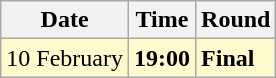<table class="wikitable">
<tr>
<th>Date</th>
<th>Time</th>
<th>Round</th>
</tr>
<tr style=background:lemonchiffon>
<td>10 February</td>
<td><strong>19:00</strong></td>
<td><strong>Final</strong></td>
</tr>
</table>
